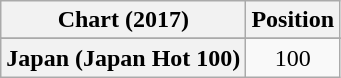<table class="wikitable plainrowheaders" style="text-align:center;">
<tr>
<th>Chart (2017)</th>
<th>Position</th>
</tr>
<tr>
</tr>
<tr>
<th scope="row">Japan (Japan Hot 100)</th>
<td>100</td>
</tr>
</table>
